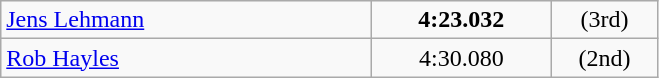<table class="wikitable" style="text-align:center;">
<tr>
<td style="width:15em" align=left><a href='#'>Jens Lehmann</a> </td>
<td style="width:7em;"><strong>4:23.032</strong></td>
<td style="width:4em;">(3rd)</td>
</tr>
<tr>
<td align=left><a href='#'>Rob Hayles</a> </td>
<td>4:30.080</td>
<td>(2nd)</td>
</tr>
</table>
